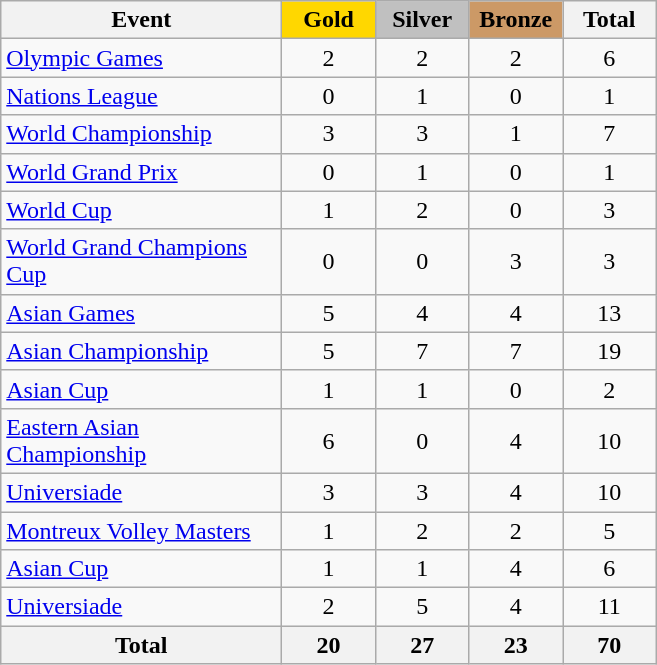<table class="wikitable sortable" style="text-align:center;">
<tr>
<th width=180>Event</th>
<th scope="col" style="background:gold; width:55px;">Gold</th>
<th scope="col" style="background:silver; width:55px;">Silver</th>
<th scope="col" style="background:#cc9966; width:55px;">Bronze</th>
<th width=55>Total</th>
</tr>
<tr>
<td align=left><a href='#'>Olympic Games</a></td>
<td>2</td>
<td>2</td>
<td>2</td>
<td>6</td>
</tr>
<tr>
<td align=left><a href='#'>Nations League</a></td>
<td>0</td>
<td>1</td>
<td>0</td>
<td>1</td>
</tr>
<tr>
<td align=left><a href='#'>World Championship</a></td>
<td>3</td>
<td>3</td>
<td>1</td>
<td>7</td>
</tr>
<tr>
<td align=left><a href='#'>World Grand Prix</a></td>
<td>0</td>
<td>1</td>
<td>0</td>
<td>1</td>
</tr>
<tr>
<td align=left><a href='#'>World Cup</a></td>
<td>1</td>
<td>2</td>
<td>0</td>
<td>3</td>
</tr>
<tr>
<td align=left><a href='#'>World Grand Champions Cup</a></td>
<td>0</td>
<td>0</td>
<td>3</td>
<td>3</td>
</tr>
<tr>
<td align=left><a href='#'>Asian Games</a></td>
<td>5</td>
<td>4</td>
<td>4</td>
<td>13</td>
</tr>
<tr>
<td align=left><a href='#'>Asian Championship</a></td>
<td>5</td>
<td>7</td>
<td>7</td>
<td>19</td>
</tr>
<tr>
<td align=left><a href='#'>Asian Cup</a></td>
<td>1</td>
<td>1</td>
<td>0</td>
<td>2</td>
</tr>
<tr>
<td align=left><a href='#'>Eastern Asian Championship</a></td>
<td>6</td>
<td>0</td>
<td>4</td>
<td>10</td>
</tr>
<tr>
<td align=left><a href='#'>Universiade</a></td>
<td>3</td>
<td>3</td>
<td>4</td>
<td>10</td>
</tr>
<tr>
<td align=left><a href='#'>Montreux Volley Masters</a></td>
<td>1</td>
<td>2</td>
<td>2</td>
<td>5</td>
</tr>
<tr>
<td align=left><a href='#'>Asian Cup</a></td>
<td>1</td>
<td>1</td>
<td>4</td>
<td>6</td>
</tr>
<tr>
<td align=left><a href='#'>Universiade</a></td>
<td>2</td>
<td>5</td>
<td>4</td>
<td>11</td>
</tr>
<tr>
<th>Total</th>
<th>20</th>
<th>27</th>
<th>23</th>
<th>70</th>
</tr>
</table>
